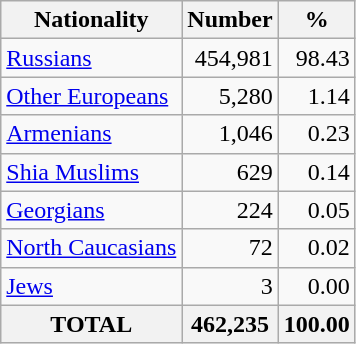<table class="wikitable sortable">
<tr>
<th>Nationality</th>
<th>Number</th>
<th>%</th>
</tr>
<tr>
<td><a href='#'>Russians</a></td>
<td align="right">454,981</td>
<td align="right">98.43</td>
</tr>
<tr>
<td><a href='#'>Other Europeans</a></td>
<td align="right">5,280</td>
<td align="right">1.14</td>
</tr>
<tr>
<td><a href='#'>Armenians</a></td>
<td align="right">1,046</td>
<td align="right">0.23</td>
</tr>
<tr>
<td><a href='#'>Shia Muslims</a></td>
<td align="right">629</td>
<td align="right">0.14</td>
</tr>
<tr>
<td><a href='#'>Georgians</a></td>
<td align="right">224</td>
<td align="right">0.05</td>
</tr>
<tr>
<td><a href='#'>North Caucasians</a></td>
<td align="right">72</td>
<td align="right">0.02</td>
</tr>
<tr>
<td><a href='#'>Jews</a></td>
<td align="right">3</td>
<td align="right">0.00</td>
</tr>
<tr>
<th>TOTAL</th>
<th>462,235</th>
<th>100.00</th>
</tr>
</table>
